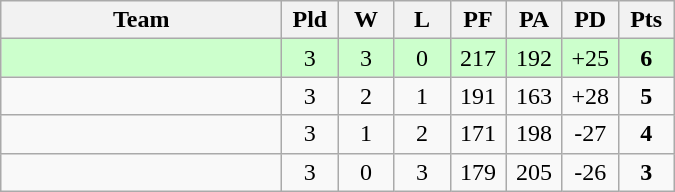<table class=wikitable style="text-align:center">
<tr>
<th width=180>Team</th>
<th width=30>Pld</th>
<th width=30>W</th>
<th width=30>L</th>
<th width=30>PF</th>
<th width=30>PA</th>
<th width=30>PD</th>
<th width=30>Pts</th>
</tr>
<tr align=center bgcolor="#ccffcc">
<td align=left></td>
<td>3</td>
<td>3</td>
<td>0</td>
<td>217</td>
<td>192</td>
<td>+25</td>
<td><strong>6</strong></td>
</tr>
<tr align=center bgcolor=>
<td align=left></td>
<td>3</td>
<td>2</td>
<td>1</td>
<td>191</td>
<td>163</td>
<td>+28</td>
<td><strong>5</strong></td>
</tr>
<tr align=center bgcolor=>
<td align=left></td>
<td>3</td>
<td>1</td>
<td>2</td>
<td>171</td>
<td>198</td>
<td>-27</td>
<td><strong>4</strong></td>
</tr>
<tr align=center bgcolor=>
<td align=left></td>
<td>3</td>
<td>0</td>
<td>3</td>
<td>179</td>
<td>205</td>
<td>-26</td>
<td><strong>3</strong></td>
</tr>
</table>
